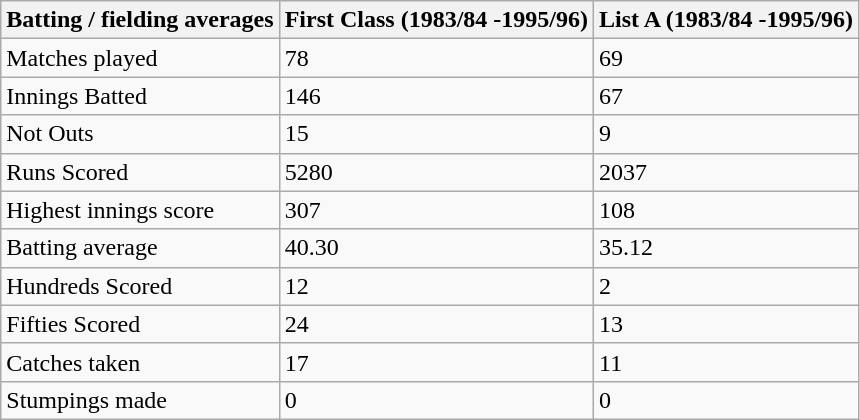<table class="wikitable">
<tr>
<th>Batting / fielding averages</th>
<th>First Class (1983/84 -1995/96)</th>
<th>List A (1983/84 -1995/96)</th>
</tr>
<tr>
<td>Matches played</td>
<td>78</td>
<td>69</td>
</tr>
<tr>
<td>Innings Batted</td>
<td>146</td>
<td>67</td>
</tr>
<tr>
<td>Not Outs</td>
<td>15</td>
<td>9</td>
</tr>
<tr>
<td>Runs Scored</td>
<td>5280</td>
<td>2037</td>
</tr>
<tr>
<td>Highest innings score</td>
<td>307</td>
<td>108</td>
</tr>
<tr>
<td>Batting average</td>
<td>40.30</td>
<td>35.12</td>
</tr>
<tr>
<td>Hundreds Scored</td>
<td>12</td>
<td>2</td>
</tr>
<tr>
<td>Fifties Scored</td>
<td>24</td>
<td>13</td>
</tr>
<tr>
<td>Catches taken</td>
<td>17</td>
<td>11</td>
</tr>
<tr>
<td>Stumpings made</td>
<td>0</td>
<td>0</td>
</tr>
</table>
